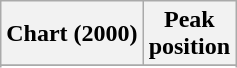<table class="wikitable sortable plainrowheaders">
<tr>
<th>Chart (2000)</th>
<th>Peak<br>position</th>
</tr>
<tr>
</tr>
<tr>
</tr>
</table>
